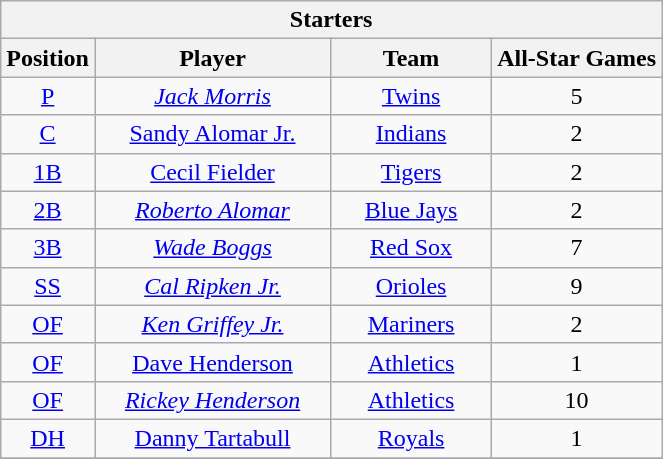<table class="wikitable" style="font-size: 100%; text-align:center;">
<tr>
<th colspan="4">Starters</th>
</tr>
<tr>
<th>Position</th>
<th width="150">Player</th>
<th width="100">Team</th>
<th>All-Star Games</th>
</tr>
<tr>
<td><a href='#'>P</a></td>
<td><em><a href='#'>Jack Morris</a></em></td>
<td><a href='#'>Twins</a></td>
<td>5</td>
</tr>
<tr>
<td><a href='#'>C</a></td>
<td><a href='#'>Sandy Alomar Jr.</a></td>
<td><a href='#'>Indians</a></td>
<td>2</td>
</tr>
<tr>
<td><a href='#'>1B</a></td>
<td><a href='#'>Cecil Fielder</a></td>
<td><a href='#'>Tigers</a></td>
<td>2</td>
</tr>
<tr>
<td><a href='#'>2B</a></td>
<td><em><a href='#'>Roberto Alomar</a></em></td>
<td><a href='#'>Blue Jays</a></td>
<td>2</td>
</tr>
<tr>
<td><a href='#'>3B</a></td>
<td><em><a href='#'>Wade Boggs</a></em></td>
<td><a href='#'>Red Sox</a></td>
<td>7</td>
</tr>
<tr>
<td><a href='#'>SS</a></td>
<td><em><a href='#'>Cal Ripken Jr.</a></em></td>
<td><a href='#'>Orioles</a></td>
<td>9</td>
</tr>
<tr>
<td><a href='#'>OF</a></td>
<td><em><a href='#'>Ken Griffey Jr.</a></em></td>
<td><a href='#'>Mariners</a></td>
<td>2</td>
</tr>
<tr>
<td><a href='#'>OF</a></td>
<td><a href='#'>Dave Henderson</a></td>
<td><a href='#'>Athletics</a></td>
<td>1</td>
</tr>
<tr>
<td><a href='#'>OF</a></td>
<td><em><a href='#'>Rickey Henderson</a></em></td>
<td><a href='#'>Athletics</a></td>
<td>10</td>
</tr>
<tr>
<td><a href='#'>DH</a></td>
<td><a href='#'>Danny Tartabull</a></td>
<td><a href='#'>Royals</a></td>
<td>1</td>
</tr>
<tr>
</tr>
</table>
